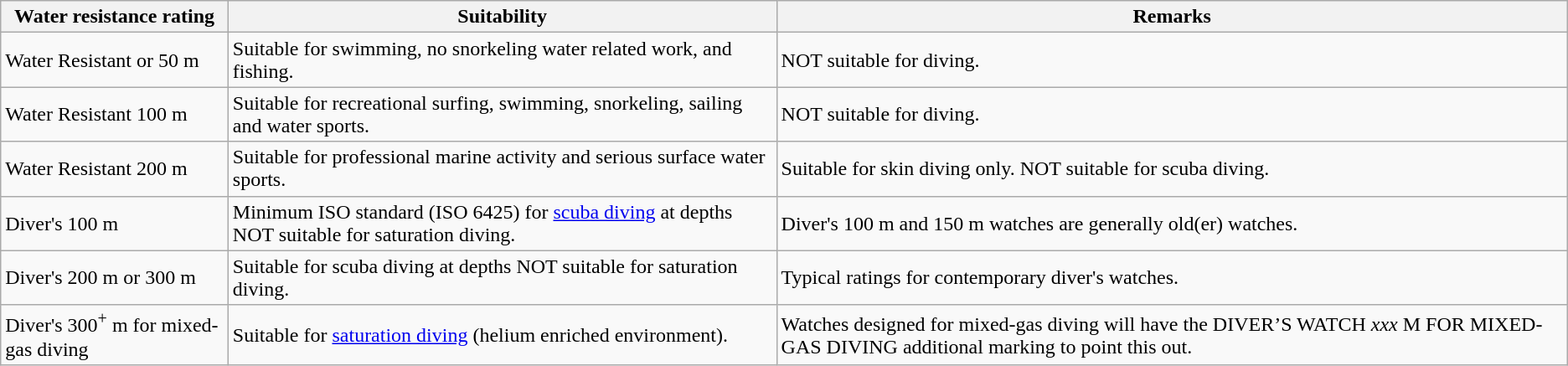<table class="wikitable">
<tr>
<th>Water resistance rating</th>
<th>Suitability</th>
<th>Remarks</th>
</tr>
<tr>
<td>Water Resistant or 50 m</td>
<td>Suitable for swimming, no snorkeling water related work, and fishing.</td>
<td>NOT suitable for diving.</td>
</tr>
<tr>
<td>Water Resistant 100 m</td>
<td>Suitable for recreational surfing, swimming, snorkeling, sailing and water sports.</td>
<td>NOT suitable for diving.</td>
</tr>
<tr>
<td>Water Resistant 200 m</td>
<td>Suitable for professional marine activity and serious surface water sports.</td>
<td>Suitable for skin diving only. NOT suitable for scuba diving.</td>
</tr>
<tr>
<td>Diver's 100 m</td>
<td>Minimum ISO standard (ISO 6425) for <a href='#'>scuba diving</a> at depths NOT suitable for saturation diving.</td>
<td>Diver's 100 m and 150 m watches are generally old(er) watches.</td>
</tr>
<tr>
<td>Diver's 200 m or 300 m</td>
<td>Suitable for scuba diving at depths NOT suitable for saturation diving.</td>
<td>Typical ratings for contemporary diver's watches.</td>
</tr>
<tr>
<td>Diver's 300<sup>+</sup> m for mixed-gas diving</td>
<td>Suitable for <a href='#'>saturation diving</a> (helium enriched environment).</td>
<td>Watches designed for mixed-gas diving will have the DIVER’S WATCH <em>xxx</em> M FOR MIXED-GAS DIVING additional marking to point this out.</td>
</tr>
</table>
